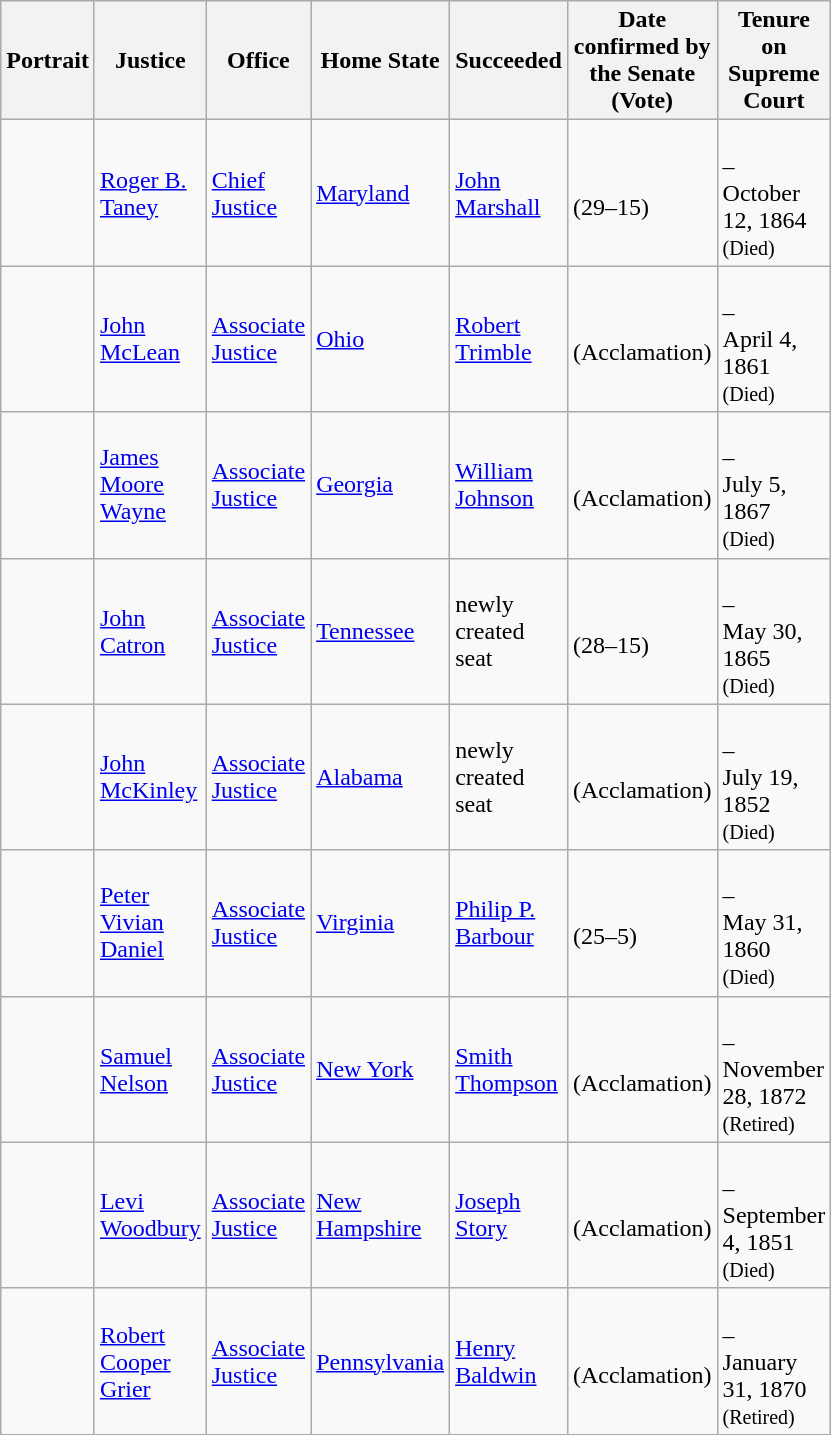<table class="wikitable sortable">
<tr>
<th scope="col" style="width: 10px;">Portrait</th>
<th scope="col" style="width: 10px;">Justice</th>
<th scope="col" style="width: 10px;">Office</th>
<th scope="col" style="width: 10px;">Home State</th>
<th scope="col" style="width: 10px;">Succeeded</th>
<th scope="col" style="width: 10px;">Date confirmed by the Senate<br>(Vote)</th>
<th scope="col" style="width: 10px;">Tenure on Supreme Court</th>
</tr>
<tr>
<td></td>
<td><a href='#'>Roger B. Taney</a></td>
<td><a href='#'>Chief Justice</a></td>
<td><a href='#'>Maryland</a></td>
<td><a href='#'>John Marshall</a></td>
<td><br>(29–15)</td>
<td><br>–<br>October 12, 1864<br><small>(Died)</small></td>
</tr>
<tr>
<td></td>
<td><a href='#'>John McLean</a></td>
<td><a href='#'>Associate Justice</a></td>
<td><a href='#'>Ohio</a></td>
<td><a href='#'>Robert Trimble</a></td>
<td><br>(Acclamation)</td>
<td><br>–<br>April 4, 1861<br><small>(Died)</small></td>
</tr>
<tr>
<td></td>
<td><a href='#'>James Moore Wayne</a></td>
<td><a href='#'>Associate Justice</a></td>
<td><a href='#'>Georgia</a></td>
<td><a href='#'>William Johnson</a></td>
<td><br>(Acclamation)</td>
<td><br>–<br>July 5, 1867<br><small>(Died)</small></td>
</tr>
<tr>
<td></td>
<td><a href='#'>John Catron</a></td>
<td><a href='#'>Associate Justice</a></td>
<td><a href='#'>Tennessee</a></td>
<td>newly created seat</td>
<td><br>(28–15)</td>
<td><br>–<br>May 30, 1865<br><small>(Died)</small></td>
</tr>
<tr>
<td></td>
<td><a href='#'>John McKinley</a></td>
<td><a href='#'>Associate Justice</a></td>
<td><a href='#'>Alabama</a></td>
<td>newly created seat</td>
<td><br>(Acclamation)</td>
<td><br>–<br>July 19, 1852<br><small>(Died)</small></td>
</tr>
<tr>
<td></td>
<td><a href='#'>Peter Vivian Daniel</a></td>
<td><a href='#'>Associate Justice</a></td>
<td><a href='#'>Virginia</a></td>
<td><a href='#'>Philip P. Barbour</a></td>
<td><br>(25–5)</td>
<td><br>–<br>May 31, 1860<br><small>(Died)</small></td>
</tr>
<tr>
<td></td>
<td><a href='#'>Samuel Nelson</a></td>
<td><a href='#'>Associate Justice</a></td>
<td><a href='#'>New York</a></td>
<td><a href='#'>Smith Thompson</a></td>
<td><br>(Acclamation)</td>
<td><br>–<br>November 28, 1872<br><small>(Retired)</small></td>
</tr>
<tr>
<td></td>
<td><a href='#'>Levi Woodbury</a></td>
<td><a href='#'>Associate Justice</a></td>
<td><a href='#'>New Hampshire</a></td>
<td><a href='#'>Joseph Story</a></td>
<td><br>(Acclamation)</td>
<td><br>–<br>September 4, 1851<br><small>(Died)</small></td>
</tr>
<tr>
<td></td>
<td><a href='#'>Robert Cooper Grier</a></td>
<td><a href='#'>Associate Justice</a></td>
<td><a href='#'>Pennsylvania</a></td>
<td><a href='#'>Henry Baldwin</a></td>
<td><br>(Acclamation)</td>
<td><br>–<br>January 31, 1870<br><small>(Retired)</small></td>
</tr>
<tr>
</tr>
</table>
